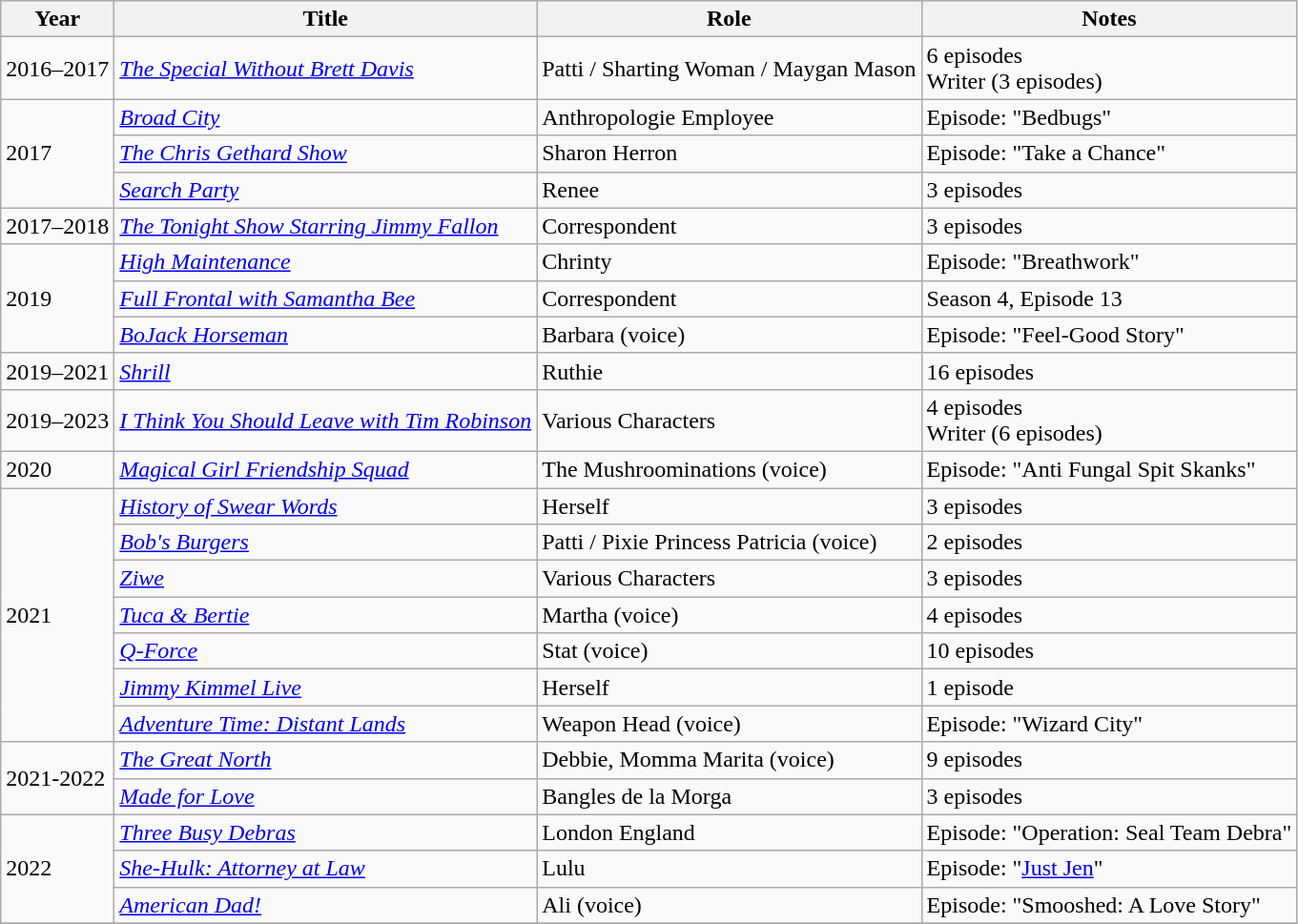<table class="wikitable sortable">
<tr>
<th scope="col">Year</th>
<th scope="col">Title</th>
<th scope="col">Role</th>
<th scope="col" class="unsortable">Notes</th>
</tr>
<tr>
<td>2016–2017</td>
<td><em><a href='#'>The Special Without Brett Davis</a></em></td>
<td>Patti / Sharting Woman / Maygan Mason</td>
<td>6 episodes<br>Writer (3 episodes)</td>
</tr>
<tr>
<td rowspan="3">2017</td>
<td><em><a href='#'>Broad City</a></em></td>
<td>Anthropologie Employee</td>
<td>Episode: "Bedbugs"</td>
</tr>
<tr>
<td><em><a href='#'>The Chris Gethard Show</a></em></td>
<td>Sharon Herron</td>
<td>Episode: "Take a Chance"</td>
</tr>
<tr>
<td><em><a href='#'>Search Party</a></em></td>
<td>Renee</td>
<td>3 episodes</td>
</tr>
<tr>
<td>2017–2018</td>
<td><em><a href='#'>The Tonight Show Starring Jimmy Fallon</a></em></td>
<td>Correspondent</td>
<td>3 episodes</td>
</tr>
<tr>
<td rowspan="3">2019</td>
<td><em><a href='#'>High Maintenance</a></em></td>
<td>Chrinty</td>
<td>Episode: "Breathwork"</td>
</tr>
<tr>
<td><em><a href='#'>Full Frontal with Samantha Bee</a></em></td>
<td>Correspondent</td>
<td>Season 4, Episode 13</td>
</tr>
<tr>
<td><em><a href='#'>BoJack Horseman</a></em></td>
<td>Barbara (voice)</td>
<td>Episode: "Feel-Good Story"</td>
</tr>
<tr>
<td>2019–2021</td>
<td><em><a href='#'>Shrill</a></em></td>
<td>Ruthie</td>
<td>16 episodes</td>
</tr>
<tr>
<td>2019–2023</td>
<td><em><a href='#'>I Think You Should Leave with Tim Robinson</a></em></td>
<td>Various Characters</td>
<td>4 episodes<br>Writer (6 episodes)</td>
</tr>
<tr>
<td>2020</td>
<td><em><a href='#'>Magical Girl Friendship Squad</a></em></td>
<td>The Mushroominations (voice)</td>
<td>Episode: "Anti Fungal Spit Skanks"</td>
</tr>
<tr>
<td rowspan="7">2021</td>
<td><em><a href='#'>History of Swear Words</a></em></td>
<td>Herself</td>
<td>3 episodes</td>
</tr>
<tr>
<td><em><a href='#'>Bob's Burgers</a></em></td>
<td>Patti / Pixie Princess Patricia (voice)</td>
<td>2 episodes</td>
</tr>
<tr>
<td><em><a href='#'>Ziwe</a></em></td>
<td>Various Characters</td>
<td>3 episodes</td>
</tr>
<tr>
<td><em><a href='#'>Tuca & Bertie</a></em></td>
<td>Martha (voice)</td>
<td>4 episodes</td>
</tr>
<tr>
<td><em><a href='#'>Q-Force</a></em></td>
<td>Stat (voice)</td>
<td>10 episodes</td>
</tr>
<tr>
<td><em><a href='#'>Jimmy Kimmel Live</a></em></td>
<td>Herself</td>
<td>1 episode</td>
</tr>
<tr>
<td><em><a href='#'>Adventure Time: Distant Lands</a></em></td>
<td>Weapon Head (voice)</td>
<td>Episode: "Wizard City"</td>
</tr>
<tr>
<td rowspan="2">2021-2022</td>
<td><em><a href='#'>The Great North</a></em></td>
<td>Debbie, Momma Marita (voice)</td>
<td>9 episodes</td>
</tr>
<tr>
<td><em><a href='#'>Made for Love</a></em></td>
<td>Bangles de la Morga</td>
<td>3 episodes</td>
</tr>
<tr>
<td rowspan="3">2022</td>
<td><em><a href='#'>Three Busy Debras</a></em></td>
<td>London England</td>
<td>Episode: "Operation: Seal Team Debra"</td>
</tr>
<tr>
<td><em><a href='#'>She-Hulk: Attorney at Law</a></em></td>
<td>Lulu</td>
<td>Episode: "<a href='#'>Just Jen</a>"</td>
</tr>
<tr>
<td><em><a href='#'>American Dad!</a></em></td>
<td>Ali (voice)</td>
<td>Episode: "Smooshed: A Love Story"</td>
</tr>
<tr>
</tr>
</table>
